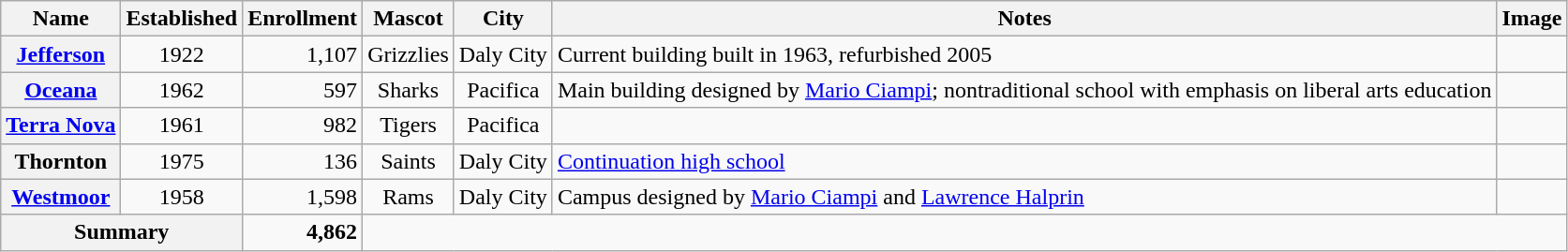<table class="wikitable sortable" style="text-align:center;">
<tr>
<th>Name</th>
<th>Established</th>
<th>Enrollment</th>
<th>Mascot</th>
<th>City</th>
<th class="unsortable">Notes</th>
<th class="unsortable">Image</th>
</tr>
<tr>
<th><a href='#'>Jefferson</a></th>
<td>1922</td>
<td style="text-align:right;">1,107</td>
<td>Grizzlies</td>
<td>Daly City</td>
<td style="text-align:left;">Current building built in 1963, refurbished 2005</td>
<td></td>
</tr>
<tr>
<th><a href='#'>Oceana</a></th>
<td>1962</td>
<td style="text-align:right;">597</td>
<td>Sharks</td>
<td>Pacifica</td>
<td style="text-align:left;">Main building designed by <a href='#'>Mario Ciampi</a>; nontraditional school with emphasis on liberal arts education</td>
<td></td>
</tr>
<tr>
<th><a href='#'>Terra Nova</a></th>
<td>1961</td>
<td style="text-align:right;">982</td>
<td>Tigers</td>
<td>Pacifica</td>
<td style="text-align:left;"></td>
<td></td>
</tr>
<tr>
<th>Thornton</th>
<td>1975</td>
<td style="text-align:right;">136</td>
<td>Saints</td>
<td>Daly City</td>
<td style="text-align:left;"><a href='#'>Continuation high school</a></td>
<td></td>
</tr>
<tr>
<th><a href='#'>Westmoor</a></th>
<td>1958</td>
<td style="text-align:right;">1,598</td>
<td>Rams</td>
<td>Daly City</td>
<td style="text-align:left;">Campus designed by <a href='#'>Mario Ciampi</a> and <a href='#'>Lawrence Halprin</a></td>
<td></td>
</tr>
<tr>
<th colspan=2>Summary</th>
<td style="text-align:right;"><strong>4,862</strong></td>
<td colspan=5> </td>
</tr>
</table>
